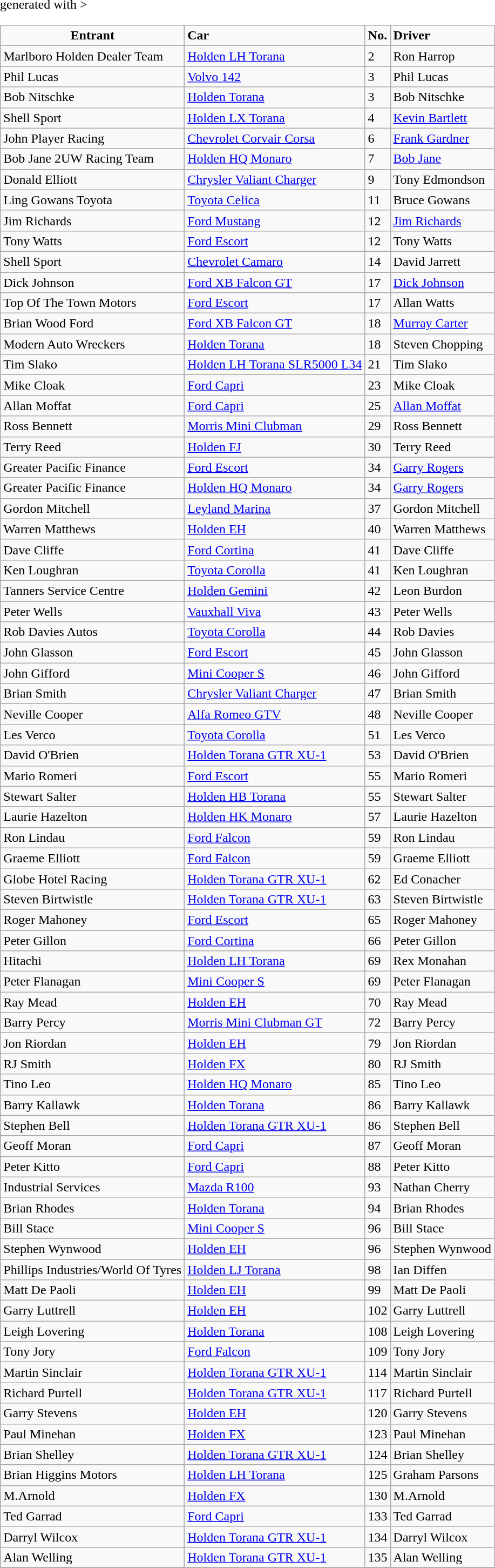<table class="wikitable" <hiddentext>generated with >
<tr style="font-weight:bold">
<td align="center" valign="bottom">Entrant</td>
<td valign="bottom">Car</td>
<td align="center" valign="bottom">No.</td>
<td valign="bottom">Driver</td>
</tr>
<tr>
<td>Marlboro Holden Dealer Team</td>
<td><a href='#'>Holden LH Torana</a></td>
<td>2</td>
<td>Ron Harrop</td>
</tr>
<tr>
<td>Phil Lucas</td>
<td><a href='#'>Volvo 142</a></td>
<td>3</td>
<td>Phil Lucas</td>
</tr>
<tr>
<td>Bob Nitschke</td>
<td><a href='#'>Holden Torana</a></td>
<td>3</td>
<td>Bob Nitschke</td>
</tr>
<tr>
<td>Shell Sport</td>
<td><a href='#'>Holden LX Torana</a></td>
<td>4</td>
<td><a href='#'>Kevin Bartlett</a></td>
</tr>
<tr>
<td>John Player Racing</td>
<td><a href='#'>Chevrolet Corvair Corsa</a></td>
<td>6</td>
<td><a href='#'>Frank Gardner</a></td>
</tr>
<tr>
<td>Bob Jane 2UW Racing Team</td>
<td><a href='#'>Holden HQ Monaro</a></td>
<td>7</td>
<td><a href='#'>Bob Jane</a></td>
</tr>
<tr>
<td>Donald Elliott</td>
<td><a href='#'>Chrysler Valiant Charger</a></td>
<td>9</td>
<td>Tony Edmondson</td>
</tr>
<tr>
<td>Ling Gowans Toyota</td>
<td><a href='#'>Toyota Celica</a></td>
<td>11</td>
<td>Bruce Gowans</td>
</tr>
<tr>
<td>Jim Richards</td>
<td><a href='#'>Ford Mustang</a></td>
<td>12</td>
<td><a href='#'>Jim Richards</a></td>
</tr>
<tr>
<td>Tony Watts</td>
<td><a href='#'>Ford Escort</a></td>
<td>12</td>
<td>Tony Watts</td>
</tr>
<tr>
<td>Shell Sport</td>
<td><a href='#'>Chevrolet Camaro</a></td>
<td>14</td>
<td>David Jarrett</td>
</tr>
<tr>
<td>Dick Johnson</td>
<td><a href='#'>Ford XB Falcon GT</a></td>
<td>17</td>
<td><a href='#'>Dick Johnson</a></td>
</tr>
<tr>
<td>Top Of The Town Motors</td>
<td><a href='#'>Ford Escort</a></td>
<td>17</td>
<td>Allan Watts</td>
</tr>
<tr>
<td>Brian Wood Ford</td>
<td><a href='#'>Ford XB Falcon GT</a></td>
<td>18</td>
<td><a href='#'>Murray Carter</a></td>
</tr>
<tr>
<td>Modern Auto Wreckers</td>
<td><a href='#'>Holden Torana</a></td>
<td>18</td>
<td>Steven Chopping</td>
</tr>
<tr>
<td>Tim Slako</td>
<td><a href='#'>Holden LH Torana SLR5000 L34</a></td>
<td>21</td>
<td>Tim Slako</td>
</tr>
<tr>
<td>Mike Cloak</td>
<td><a href='#'>Ford Capri</a></td>
<td>23</td>
<td>Mike Cloak</td>
</tr>
<tr>
<td>Allan Moffat</td>
<td><a href='#'>Ford Capri</a></td>
<td>25</td>
<td><a href='#'>Allan Moffat</a></td>
</tr>
<tr>
<td>Ross Bennett</td>
<td><a href='#'>Morris Mini Clubman</a></td>
<td>29</td>
<td>Ross Bennett</td>
</tr>
<tr>
<td>Terry Reed</td>
<td><a href='#'>Holden FJ</a></td>
<td>30</td>
<td>Terry Reed</td>
</tr>
<tr>
<td>Greater Pacific Finance</td>
<td><a href='#'>Ford Escort</a></td>
<td>34</td>
<td><a href='#'>Garry Rogers</a></td>
</tr>
<tr>
<td>Greater Pacific Finance</td>
<td><a href='#'>Holden HQ Monaro</a></td>
<td>34</td>
<td><a href='#'>Garry Rogers</a></td>
</tr>
<tr>
<td>Gordon Mitchell</td>
<td><a href='#'>Leyland Marina</a></td>
<td>37</td>
<td>Gordon Mitchell</td>
</tr>
<tr>
<td>Warren Matthews</td>
<td><a href='#'>Holden EH</a></td>
<td>40</td>
<td>Warren Matthews</td>
</tr>
<tr>
<td>Dave Cliffe</td>
<td><a href='#'>Ford Cortina</a></td>
<td>41</td>
<td>Dave Cliffe</td>
</tr>
<tr>
<td>Ken Loughran</td>
<td><a href='#'>Toyota Corolla</a></td>
<td>41</td>
<td>Ken Loughran</td>
</tr>
<tr>
<td>Tanners Service Centre</td>
<td><a href='#'>Holden Gemini</a></td>
<td>42</td>
<td>Leon Burdon</td>
</tr>
<tr>
<td>Peter Wells</td>
<td><a href='#'>Vauxhall Viva</a></td>
<td>43</td>
<td>Peter Wells</td>
</tr>
<tr>
<td>Rob Davies Autos</td>
<td><a href='#'>Toyota Corolla</a></td>
<td>44</td>
<td>Rob Davies</td>
</tr>
<tr>
<td>John Glasson</td>
<td><a href='#'>Ford Escort</a></td>
<td>45</td>
<td>John Glasson</td>
</tr>
<tr>
<td>John Gifford</td>
<td><a href='#'>Mini Cooper S</a></td>
<td>46</td>
<td>John Gifford</td>
</tr>
<tr>
<td>Brian Smith</td>
<td><a href='#'>Chrysler Valiant Charger</a></td>
<td>47</td>
<td>Brian Smith</td>
</tr>
<tr>
<td>Neville Cooper</td>
<td><a href='#'>Alfa Romeo GTV</a></td>
<td>48</td>
<td>Neville Cooper</td>
</tr>
<tr>
<td>Les Verco</td>
<td><a href='#'>Toyota Corolla</a></td>
<td>51</td>
<td>Les Verco</td>
</tr>
<tr>
<td>David O'Brien</td>
<td><a href='#'>Holden Torana GTR XU-1</a></td>
<td>53</td>
<td>David O'Brien</td>
</tr>
<tr>
<td>Mario Romeri</td>
<td><a href='#'>Ford Escort</a></td>
<td>55</td>
<td>Mario Romeri</td>
</tr>
<tr>
<td>Stewart Salter</td>
<td><a href='#'>Holden HB Torana</a></td>
<td>55</td>
<td>Stewart Salter</td>
</tr>
<tr>
<td>Laurie Hazelton</td>
<td><a href='#'>Holden HK Monaro</a></td>
<td>57</td>
<td>Laurie Hazelton</td>
</tr>
<tr>
<td>Ron Lindau</td>
<td><a href='#'>Ford Falcon</a></td>
<td>59</td>
<td>Ron Lindau</td>
</tr>
<tr>
<td>Graeme Elliott</td>
<td><a href='#'>Ford Falcon</a></td>
<td>59</td>
<td>Graeme Elliott</td>
</tr>
<tr>
<td>Globe Hotel Racing</td>
<td><a href='#'>Holden Torana GTR XU-1</a></td>
<td>62</td>
<td>Ed Conacher</td>
</tr>
<tr>
<td>Steven Birtwistle</td>
<td><a href='#'>Holden Torana GTR XU-1</a></td>
<td>63</td>
<td>Steven Birtwistle</td>
</tr>
<tr>
<td>Roger Mahoney</td>
<td><a href='#'>Ford Escort</a></td>
<td>65</td>
<td>Roger Mahoney</td>
</tr>
<tr>
<td>Peter Gillon</td>
<td><a href='#'>Ford Cortina</a></td>
<td>66</td>
<td>Peter Gillon</td>
</tr>
<tr>
<td>Hitachi</td>
<td><a href='#'>Holden LH Torana</a></td>
<td>69</td>
<td>Rex Monahan</td>
</tr>
<tr>
<td>Peter Flanagan</td>
<td><a href='#'>Mini Cooper S</a></td>
<td>69</td>
<td>Peter Flanagan</td>
</tr>
<tr>
<td>Ray Mead</td>
<td><a href='#'>Holden EH</a></td>
<td>70</td>
<td>Ray Mead</td>
</tr>
<tr>
<td>Barry Percy</td>
<td><a href='#'>Morris Mini Clubman GT</a></td>
<td>72</td>
<td>Barry Percy</td>
</tr>
<tr>
<td>Jon Riordan</td>
<td><a href='#'>Holden EH</a></td>
<td>79</td>
<td>Jon Riordan</td>
</tr>
<tr>
<td>RJ Smith</td>
<td><a href='#'>Holden FX</a></td>
<td>80</td>
<td>RJ Smith</td>
</tr>
<tr>
<td>Tino Leo</td>
<td><a href='#'>Holden HQ Monaro</a></td>
<td>85</td>
<td>Tino Leo</td>
</tr>
<tr>
<td>Barry Kallawk</td>
<td><a href='#'>Holden Torana</a></td>
<td>86</td>
<td>Barry Kallawk</td>
</tr>
<tr>
<td>Stephen Bell</td>
<td><a href='#'>Holden Torana GTR XU-1</a></td>
<td>86</td>
<td>Stephen Bell</td>
</tr>
<tr>
<td>Geoff Moran</td>
<td><a href='#'>Ford Capri</a></td>
<td>87</td>
<td>Geoff Moran</td>
</tr>
<tr>
<td>Peter Kitto</td>
<td><a href='#'>Ford Capri</a></td>
<td>88</td>
<td>Peter Kitto</td>
</tr>
<tr>
<td>Industrial Services</td>
<td><a href='#'>Mazda R100</a></td>
<td>93</td>
<td>Nathan Cherry</td>
</tr>
<tr>
<td>Brian Rhodes</td>
<td><a href='#'>Holden Torana</a></td>
<td>94</td>
<td>Brian Rhodes</td>
</tr>
<tr>
<td>Bill Stace</td>
<td><a href='#'>Mini Cooper S</a></td>
<td>96</td>
<td>Bill Stace</td>
</tr>
<tr>
<td>Stephen Wynwood</td>
<td><a href='#'>Holden EH</a></td>
<td>96</td>
<td>Stephen Wynwood</td>
</tr>
<tr>
<td>Phillips Industries/World Of Tyres</td>
<td><a href='#'>Holden LJ Torana</a></td>
<td>98</td>
<td>Ian Diffen</td>
</tr>
<tr>
<td>Matt De Paoli</td>
<td><a href='#'>Holden EH</a></td>
<td>99</td>
<td>Matt De Paoli</td>
</tr>
<tr>
<td>Garry Luttrell</td>
<td><a href='#'>Holden EH</a></td>
<td>102</td>
<td>Garry Luttrell</td>
</tr>
<tr>
<td>Leigh Lovering</td>
<td><a href='#'>Holden Torana</a></td>
<td>108</td>
<td>Leigh Lovering</td>
</tr>
<tr>
<td>Tony Jory</td>
<td><a href='#'>Ford Falcon</a></td>
<td>109</td>
<td>Tony Jory</td>
</tr>
<tr>
<td>Martin Sinclair</td>
<td><a href='#'>Holden Torana GTR XU-1</a></td>
<td>114</td>
<td>Martin Sinclair</td>
</tr>
<tr>
<td>Richard Purtell</td>
<td><a href='#'>Holden Torana GTR XU-1</a></td>
<td>117</td>
<td>Richard Purtell</td>
</tr>
<tr>
<td>Garry Stevens</td>
<td><a href='#'>Holden EH</a></td>
<td>120</td>
<td>Garry Stevens</td>
</tr>
<tr>
<td>Paul Minehan</td>
<td><a href='#'>Holden FX</a></td>
<td>123</td>
<td>Paul Minehan</td>
</tr>
<tr>
<td>Brian Shelley</td>
<td><a href='#'>Holden Torana GTR XU-1</a></td>
<td>124</td>
<td>Brian Shelley</td>
</tr>
<tr>
<td>Brian Higgins Motors</td>
<td><a href='#'>Holden LH Torana</a></td>
<td>125</td>
<td>Graham Parsons</td>
</tr>
<tr>
<td>M.Arnold</td>
<td><a href='#'>Holden FX</a></td>
<td>130</td>
<td>M.Arnold</td>
</tr>
<tr>
<td>Ted Garrad</td>
<td><a href='#'>Ford Capri</a></td>
<td>133</td>
<td>Ted Garrad</td>
</tr>
<tr>
<td>Darryl Wilcox</td>
<td><a href='#'>Holden Torana GTR XU-1</a></td>
<td>134</td>
<td>Darryl Wilcox</td>
</tr>
<tr>
<td>Alan Welling</td>
<td><a href='#'>Holden Torana GTR XU-1</a></td>
<td>135</td>
<td>Alan Welling</td>
</tr>
<tr>
</tr>
</table>
